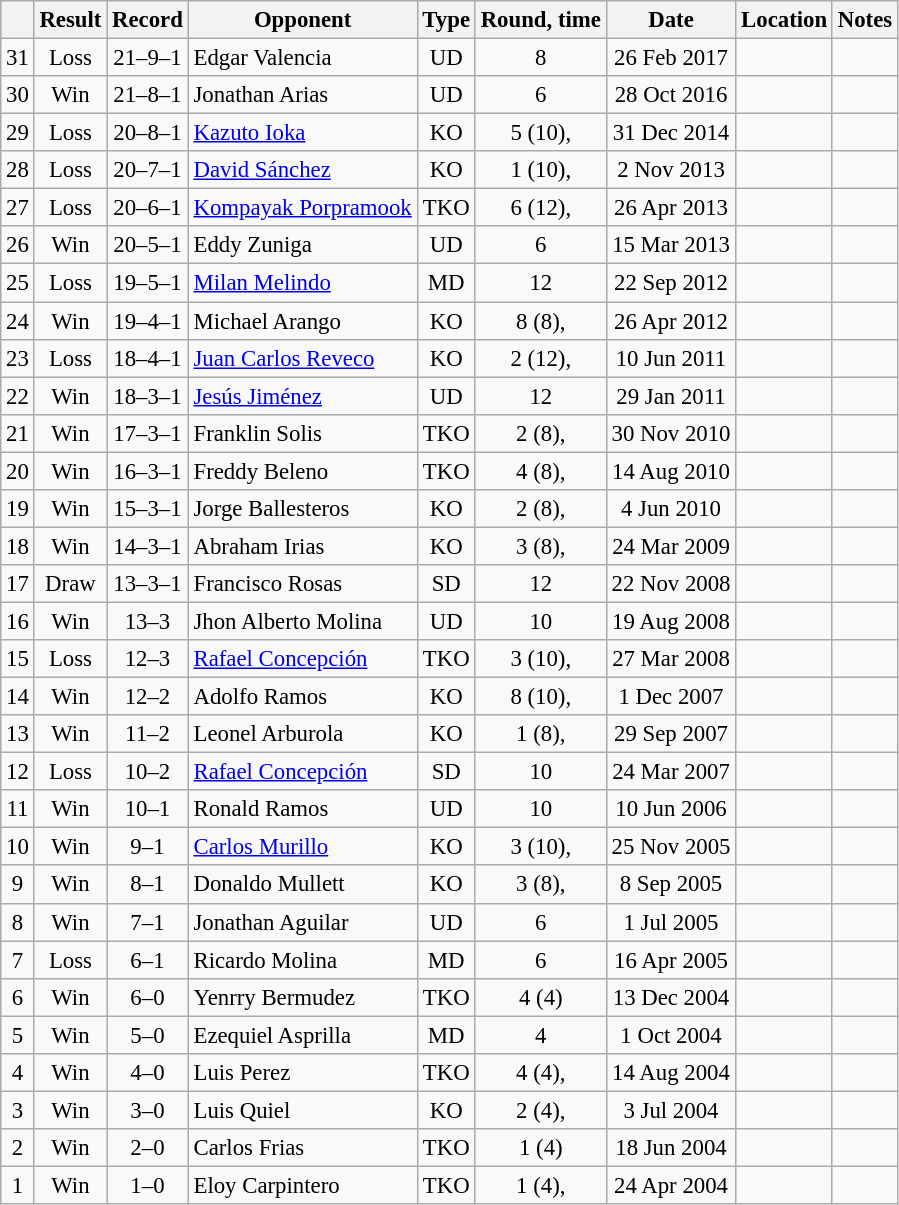<table class="wikitable" style="text-align:center; font-size:95%">
<tr>
<th></th>
<th>Result</th>
<th>Record</th>
<th>Opponent</th>
<th>Type</th>
<th>Round, time</th>
<th>Date</th>
<th>Location</th>
<th>Notes</th>
</tr>
<tr>
<td>31</td>
<td>Loss</td>
<td>21–9–1</td>
<td style="text-align:left;">Edgar Valencia</td>
<td>UD</td>
<td>8</td>
<td>26 Feb 2017</td>
<td style="text-align:left;"></td>
<td></td>
</tr>
<tr>
<td>30</td>
<td>Win</td>
<td>21–8–1</td>
<td style="text-align:left;">Jonathan Arias</td>
<td>UD</td>
<td>6</td>
<td>28 Oct 2016</td>
<td style="text-align:left;"></td>
<td></td>
</tr>
<tr>
<td>29</td>
<td>Loss</td>
<td>20–8–1</td>
<td style="text-align:left;"><a href='#'>Kazuto Ioka</a></td>
<td>KO</td>
<td>5 (10), </td>
<td>31 Dec 2014</td>
<td style="text-align:left;"></td>
<td></td>
</tr>
<tr>
<td>28</td>
<td>Loss</td>
<td>20–7–1</td>
<td style="text-align:left;"><a href='#'>David Sánchez</a></td>
<td>KO</td>
<td>1 (10), </td>
<td>2 Nov 2013</td>
<td style="text-align:left;"></td>
<td></td>
</tr>
<tr>
<td>27</td>
<td>Loss</td>
<td>20–6–1</td>
<td style="text-align:left;"><a href='#'>Kompayak Porpramook</a></td>
<td>TKO</td>
<td>6 (12), </td>
<td>26 Apr 2013</td>
<td style="text-align:left;"></td>
<td style="text-align:left;"></td>
</tr>
<tr>
<td>26</td>
<td>Win</td>
<td>20–5–1</td>
<td style="text-align:left;">Eddy Zuniga</td>
<td>UD</td>
<td>6</td>
<td>15 Mar 2013</td>
<td style="text-align:left;"></td>
<td></td>
</tr>
<tr>
<td>25</td>
<td>Loss</td>
<td>19–5–1</td>
<td style="text-align:left;"><a href='#'>Milan Melindo</a></td>
<td>MD</td>
<td>12</td>
<td>22 Sep 2012</td>
<td style="text-align:left;"></td>
<td style="text-align:left;"></td>
</tr>
<tr>
<td>24</td>
<td>Win</td>
<td>19–4–1</td>
<td style="text-align:left;">Michael Arango</td>
<td>KO</td>
<td>8 (8), </td>
<td>26 Apr 2012</td>
<td style="text-align:left;"></td>
<td></td>
</tr>
<tr>
<td>23</td>
<td>Loss</td>
<td>18–4–1</td>
<td style="text-align:left;"><a href='#'>Juan Carlos Reveco</a></td>
<td>KO</td>
<td>2 (12), </td>
<td>10 Jun 2011</td>
<td style="text-align:left;"></td>
<td style="text-align:left;"></td>
</tr>
<tr>
<td>22</td>
<td>Win</td>
<td>18–3–1</td>
<td style="text-align:left;"><a href='#'>Jesús Jiménez</a></td>
<td>UD</td>
<td>12</td>
<td>29 Jan 2011</td>
<td style="text-align:left;"></td>
<td style="text-align:left;"></td>
</tr>
<tr>
<td>21</td>
<td>Win</td>
<td>17–3–1</td>
<td style="text-align:left;">Franklin Solis</td>
<td>TKO</td>
<td>2 (8), </td>
<td>30 Nov 2010</td>
<td style="text-align:left;"></td>
<td></td>
</tr>
<tr>
<td>20</td>
<td>Win</td>
<td>16–3–1</td>
<td style="text-align:left;">Freddy Beleno</td>
<td>TKO</td>
<td>4 (8), </td>
<td>14 Aug 2010</td>
<td style="text-align:left;"></td>
<td></td>
</tr>
<tr>
<td>19</td>
<td>Win</td>
<td>15–3–1</td>
<td style="text-align:left;">Jorge Ballesteros</td>
<td>KO</td>
<td>2 (8), </td>
<td>4 Jun 2010</td>
<td style="text-align:left;"></td>
<td></td>
</tr>
<tr>
<td>18</td>
<td>Win</td>
<td>14–3–1</td>
<td style="text-align:left;">Abraham Irias</td>
<td>KO</td>
<td>3 (8), </td>
<td>24 Mar 2009</td>
<td style="text-align:left;"></td>
<td></td>
</tr>
<tr>
<td>17</td>
<td>Draw</td>
<td>13–3–1</td>
<td style="text-align:left;">Francisco Rosas</td>
<td>SD</td>
<td>12</td>
<td>22 Nov 2008</td>
<td style="text-align:left;"></td>
<td style="text-align:left;"></td>
</tr>
<tr>
<td>16</td>
<td>Win</td>
<td>13–3</td>
<td style="text-align:left;">Jhon Alberto Molina</td>
<td>UD</td>
<td>10</td>
<td>19 Aug 2008</td>
<td style="text-align:left;"></td>
<td></td>
</tr>
<tr>
<td>15</td>
<td>Loss</td>
<td>12–3</td>
<td style="text-align:left;"><a href='#'>Rafael Concepción</a></td>
<td>TKO</td>
<td>3 (10), </td>
<td>27 Mar 2008</td>
<td style="text-align:left;"></td>
<td></td>
</tr>
<tr>
<td>14</td>
<td>Win</td>
<td>12–2</td>
<td style="text-align:left;">Adolfo Ramos</td>
<td>KO</td>
<td>8 (10), </td>
<td>1 Dec 2007</td>
<td style="text-align:left;"></td>
<td></td>
</tr>
<tr>
<td>13</td>
<td>Win</td>
<td>11–2</td>
<td style="text-align:left;">Leonel Arburola</td>
<td>KO</td>
<td>1 (8), </td>
<td>29 Sep 2007</td>
<td style="text-align:left;"></td>
<td></td>
</tr>
<tr>
<td>12</td>
<td>Loss</td>
<td>10–2</td>
<td style="text-align:left;"><a href='#'>Rafael Concepción</a></td>
<td>SD</td>
<td>10</td>
<td>24 Mar 2007</td>
<td style="text-align:left;"></td>
<td style="text-align:left;"></td>
</tr>
<tr>
<td>11</td>
<td>Win</td>
<td>10–1</td>
<td style="text-align:left;">Ronald Ramos</td>
<td>UD</td>
<td>10</td>
<td>10 Jun 2006</td>
<td style="text-align:left;"></td>
<td style="text-align:left;"></td>
</tr>
<tr>
<td>10</td>
<td>Win</td>
<td>9–1</td>
<td style="text-align:left;"><a href='#'>Carlos Murillo</a></td>
<td>KO</td>
<td>3 (10), </td>
<td>25 Nov 2005</td>
<td style="text-align:left;"></td>
<td style="text-align:left;"></td>
</tr>
<tr>
<td>9</td>
<td>Win</td>
<td>8–1</td>
<td style="text-align:left;">Donaldo Mullett</td>
<td>KO</td>
<td>3 (8), </td>
<td>8 Sep 2005</td>
<td style="text-align:left;"></td>
<td></td>
</tr>
<tr>
<td>8</td>
<td>Win</td>
<td>7–1</td>
<td style="text-align:left;">Jonathan Aguilar</td>
<td>UD</td>
<td>6</td>
<td>1 Jul 2005</td>
<td style="text-align:left;"></td>
<td></td>
</tr>
<tr>
<td>7</td>
<td>Loss</td>
<td>6–1</td>
<td style="text-align:left;">Ricardo Molina</td>
<td>MD</td>
<td>6</td>
<td>16 Apr 2005</td>
<td style="text-align:left;"></td>
<td></td>
</tr>
<tr>
<td>6</td>
<td>Win</td>
<td>6–0</td>
<td style="text-align:left;">Yenrry Bermudez</td>
<td>TKO</td>
<td>4 (4)</td>
<td>13 Dec 2004</td>
<td style="text-align:left;"></td>
<td></td>
</tr>
<tr>
<td>5</td>
<td>Win</td>
<td>5–0</td>
<td style="text-align:left;">Ezequiel Asprilla</td>
<td>MD</td>
<td>4</td>
<td>1 Oct 2004</td>
<td style="text-align:left;"></td>
<td></td>
</tr>
<tr>
<td>4</td>
<td>Win</td>
<td>4–0</td>
<td style="text-align:left;">Luis Perez</td>
<td>TKO</td>
<td>4 (4), </td>
<td>14 Aug 2004</td>
<td style="text-align:left;"></td>
<td></td>
</tr>
<tr>
<td>3</td>
<td>Win</td>
<td>3–0</td>
<td style="text-align:left;">Luis Quiel</td>
<td>KO</td>
<td>2 (4), </td>
<td>3 Jul 2004</td>
<td style="text-align:left;"></td>
<td></td>
</tr>
<tr>
<td>2</td>
<td>Win</td>
<td>2–0</td>
<td style="text-align:left;">Carlos Frias</td>
<td>TKO</td>
<td>1 (4)</td>
<td>18 Jun 2004</td>
<td style="text-align:left;"></td>
<td></td>
</tr>
<tr>
<td>1</td>
<td>Win</td>
<td>1–0</td>
<td style="text-align:left;">Eloy Carpintero</td>
<td>TKO</td>
<td>1 (4), </td>
<td>24 Apr 2004</td>
<td style="text-align:left;"></td>
<td></td>
</tr>
</table>
